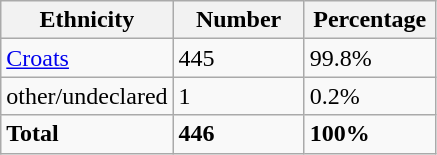<table class="wikitable">
<tr>
<th width="100px">Ethnicity</th>
<th width="80px">Number</th>
<th width="80px">Percentage</th>
</tr>
<tr>
<td><a href='#'>Croats</a></td>
<td>445</td>
<td>99.8%</td>
</tr>
<tr>
<td>other/undeclared</td>
<td>1</td>
<td>0.2%</td>
</tr>
<tr>
<td><strong>Total</strong></td>
<td><strong>446</strong></td>
<td><strong>100%</strong></td>
</tr>
</table>
